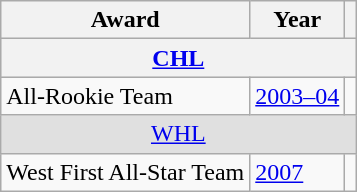<table class="wikitable">
<tr>
<th>Award</th>
<th>Year</th>
<th></th>
</tr>
<tr bgcolor="#e0e0e0">
<th colspan="3"><a href='#'>CHL</a></th>
</tr>
<tr>
<td>All-Rookie Team</td>
<td><a href='#'>2003–04</a></td>
<td></td>
</tr>
<tr ALIGN="center" bgcolor="#e0e0e0">
<td colspan="3"><a href='#'>WHL</a></td>
</tr>
<tr>
<td>West First All-Star Team</td>
<td><a href='#'>2007</a></td>
<td></td>
</tr>
</table>
